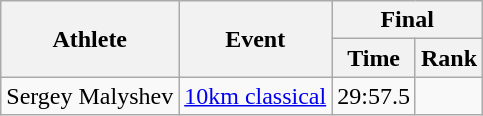<table class="wikitable">
<tr>
<th rowspan="2">Athlete</th>
<th rowspan="2">Event</th>
<th colspan="2">Final</th>
</tr>
<tr>
<th>Time</th>
<th>Rank</th>
</tr>
<tr>
<td rowspan="1">Sergey Malyshev</td>
<td><a href='#'>10km classical</a></td>
<td align="center">29:57.5</td>
<td align="center"></td>
</tr>
</table>
